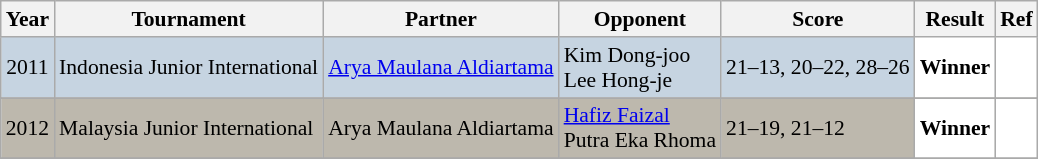<table class="sortable wikitable" style="font-size: 90%;">
<tr>
<th>Year</th>
<th>Tournament</th>
<th>Partner</th>
<th>Opponent</th>
<th>Score</th>
<th>Result</th>
<th>Ref</th>
</tr>
<tr style="background:#C6D4E1">
<td align="center">2011</td>
<td align="left">Indonesia Junior International</td>
<td align="left"> <a href='#'>Arya Maulana Aldiartama</a></td>
<td align="left"> Kim Dong-joo <br>  Lee Hong-je</td>
<td align="left">21–13, 20–22, 28–26</td>
<td style="text-align:left; background:white"> <strong>Winner</strong></td>
<td style="text-align:center; background:white"></td>
</tr>
<tr>
</tr>
<tr style="background:#BDB8AD">
<td align="center">2012</td>
<td align="left">Malaysia Junior International</td>
<td align="left"> Arya Maulana Aldiartama</td>
<td align="left"> <a href='#'>Hafiz Faizal</a> <br>  Putra Eka Rhoma</td>
<td align="left">21–19, 21–12</td>
<td style="text-align:left; background:white"> <strong>Winner</strong></td>
<td style="text-align:center; background:white"></td>
</tr>
<tr>
</tr>
</table>
